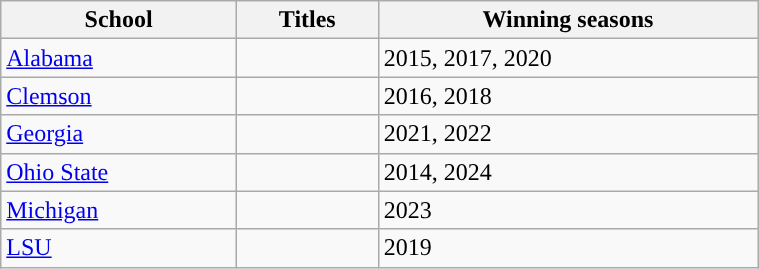<table class="wikitable sortable" style="width:40%">
<tr>
<th width=px>School</th>
<th width=px>Titles</th>
<th width=px>Winning seasons</th>
</tr>
<tr>
<td><a href='#'>Alabama</a></td>
<td></td>
<td>2015, 2017, 2020</td>
</tr>
<tr>
<td><a href='#'>Clemson</a></td>
<td></td>
<td>2016, 2018</td>
</tr>
<tr>
<td><a href='#'>Georgia</a></td>
<td></td>
<td>2021, 2022</td>
</tr>
<tr>
<td><a href='#'>Ohio State</a></td>
<td></td>
<td>2014, 2024</td>
</tr>
<tr>
<td><a href='#'>Michigan</a></td>
<td></td>
<td>2023</td>
</tr>
<tr>
<td><a href='#'>LSU</a></td>
<td></td>
<td>2019</td>
</tr>
</table>
